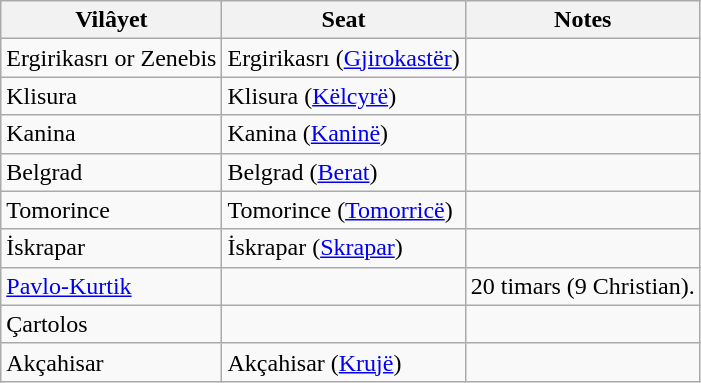<table class="wikitable">
<tr>
<th>Vilâyet</th>
<th>Seat</th>
<th>Notes</th>
</tr>
<tr>
<td>Ergirikasrı or Zenebis</td>
<td>Ergirikasrı (<a href='#'>Gjirokastër</a>)</td>
<td></td>
</tr>
<tr>
<td>Klisura</td>
<td>Klisura (<a href='#'>Këlcyrë</a>)</td>
<td></td>
</tr>
<tr>
<td>Kanina</td>
<td>Kanina (<a href='#'>Kaninë</a>)</td>
<td></td>
</tr>
<tr>
<td>Belgrad</td>
<td>Belgrad (<a href='#'>Berat</a>)</td>
<td></td>
</tr>
<tr>
<td>Tomorince</td>
<td>Tomorince (<a href='#'>Tomorricë</a>)</td>
<td></td>
</tr>
<tr>
<td>İskrapar</td>
<td>İskrapar (<a href='#'>Skrapar</a>)</td>
<td></td>
</tr>
<tr>
<td><a href='#'>Pavlo-Kurtik</a></td>
<td></td>
<td>20 timars (9 Christian).</td>
</tr>
<tr>
<td>Çartolos</td>
<td></td>
<td></td>
</tr>
<tr>
<td>Akçahisar</td>
<td>Akçahisar (<a href='#'>Krujë</a>)</td>
<td></td>
</tr>
</table>
